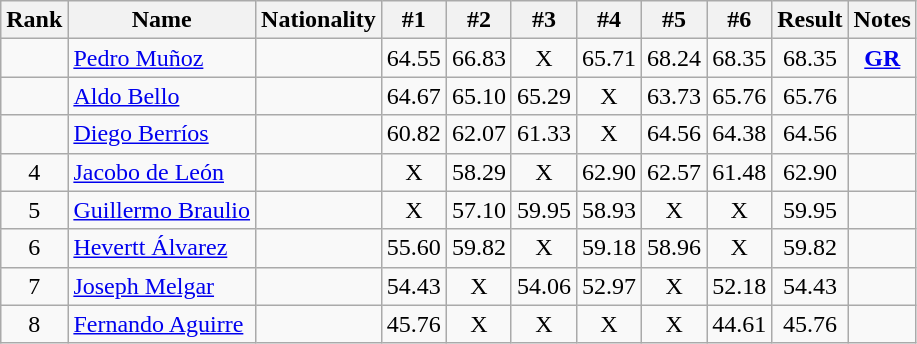<table class="wikitable sortable" style="text-align:center">
<tr>
<th>Rank</th>
<th>Name</th>
<th>Nationality</th>
<th>#1</th>
<th>#2</th>
<th>#3</th>
<th>#4</th>
<th>#5</th>
<th>#6</th>
<th>Result</th>
<th>Notes</th>
</tr>
<tr>
<td></td>
<td align=left><a href='#'>Pedro Muñoz</a></td>
<td align=left></td>
<td>64.55</td>
<td>66.83</td>
<td>X</td>
<td>65.71</td>
<td>68.24</td>
<td>68.35</td>
<td>68.35</td>
<td><strong><a href='#'>GR</a></strong></td>
</tr>
<tr>
<td></td>
<td align=left><a href='#'>Aldo Bello</a></td>
<td align=left></td>
<td>64.67</td>
<td>65.10</td>
<td>65.29</td>
<td>X</td>
<td>63.73</td>
<td>65.76</td>
<td>65.76</td>
<td></td>
</tr>
<tr>
<td></td>
<td align=left><a href='#'>Diego Berríos</a></td>
<td align=left></td>
<td>60.82</td>
<td>62.07</td>
<td>61.33</td>
<td>X</td>
<td>64.56</td>
<td>64.38</td>
<td>64.56</td>
<td></td>
</tr>
<tr>
<td>4</td>
<td align=left><a href='#'>Jacobo de León</a></td>
<td align=left></td>
<td>X</td>
<td>58.29</td>
<td>X</td>
<td>62.90</td>
<td>62.57</td>
<td>61.48</td>
<td>62.90</td>
<td></td>
</tr>
<tr>
<td>5</td>
<td align=left><a href='#'>Guillermo Braulio</a></td>
<td align=left></td>
<td>X</td>
<td>57.10</td>
<td>59.95</td>
<td>58.93</td>
<td>X</td>
<td>X</td>
<td>59.95</td>
<td></td>
</tr>
<tr>
<td>6</td>
<td align=left><a href='#'>Hevertt Álvarez</a></td>
<td align=left></td>
<td>55.60</td>
<td>59.82</td>
<td>X</td>
<td>59.18</td>
<td>58.96</td>
<td>X</td>
<td>59.82</td>
<td></td>
</tr>
<tr>
<td>7</td>
<td align=left><a href='#'>Joseph Melgar</a></td>
<td align=left></td>
<td>54.43</td>
<td>X</td>
<td>54.06</td>
<td>52.97</td>
<td>X</td>
<td>52.18</td>
<td>54.43</td>
<td></td>
</tr>
<tr>
<td>8</td>
<td align=left><a href='#'>Fernando Aguirre</a></td>
<td align=left></td>
<td>45.76</td>
<td>X</td>
<td>X</td>
<td>X</td>
<td>X</td>
<td>44.61</td>
<td>45.76</td>
<td></td>
</tr>
</table>
